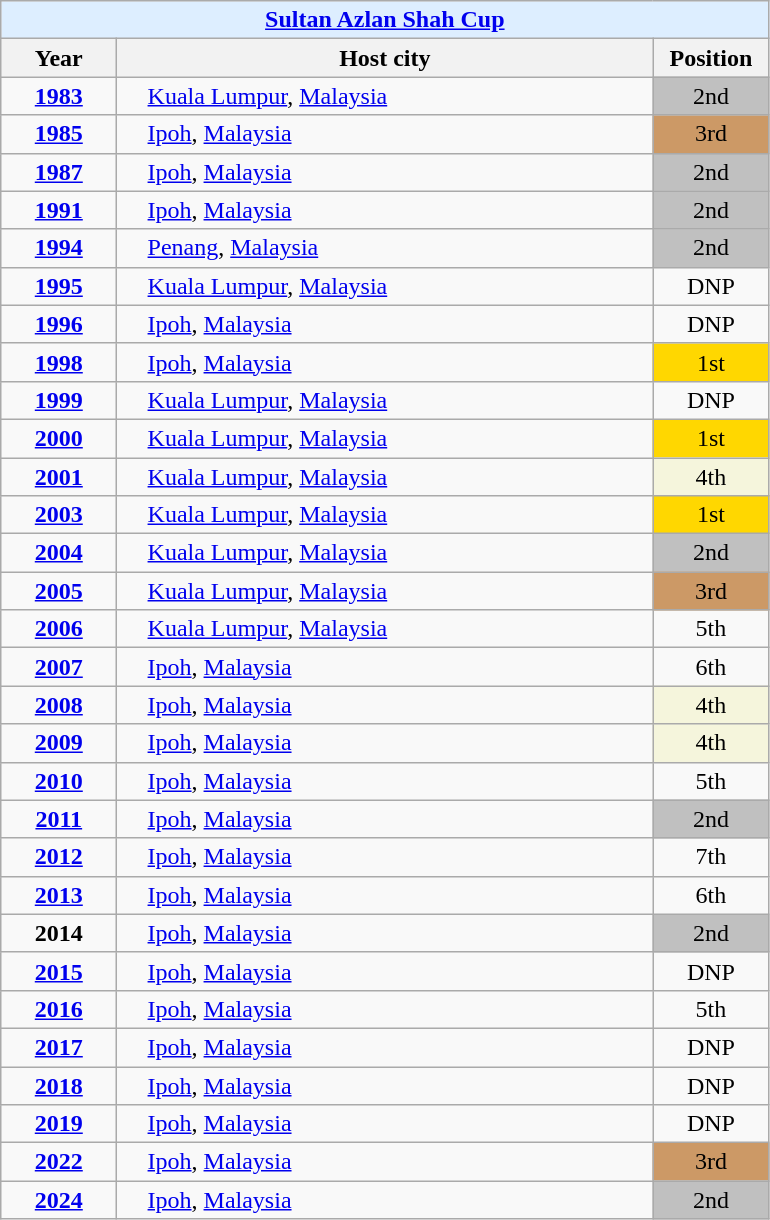<table class="wikitable" style="text-align: center;">
<tr>
<th colspan=3 style="background-color: #ddeeff;"><a href='#'>Sultan Azlan Shah Cup</a></th>
</tr>
<tr>
<th style="width: 70px;">Year</th>
<th style="width: 350px;">Host city</th>
<th style="width: 70px;">Position</th>
</tr>
<tr>
<td><strong><a href='#'>1983</a></strong></td>
<td style="text-align: left; padding-left: 20px;"> <a href='#'>Kuala Lumpur</a>, <a href='#'>Malaysia</a></td>
<td style="background-color: silver;">2nd</td>
</tr>
<tr>
<td><strong><a href='#'>1985</a></strong></td>
<td style="text-align: left; padding-left: 20px;"> <a href='#'>Ipoh</a>, <a href='#'>Malaysia</a></td>
<td style="background-color: #cc9966">3rd</td>
</tr>
<tr>
<td><strong><a href='#'>1987</a></strong></td>
<td style="text-align: left; padding-left: 20px;"> <a href='#'>Ipoh</a>, <a href='#'>Malaysia</a></td>
<td style="background-color: silver;">2nd</td>
</tr>
<tr>
<td><strong><a href='#'>1991</a></strong></td>
<td style="text-align: left; padding-left: 20px;"> <a href='#'>Ipoh</a>, <a href='#'>Malaysia</a></td>
<td style="background-color: silver;">2nd</td>
</tr>
<tr>
<td><strong><a href='#'>1994</a></strong></td>
<td style="text-align: left; padding-left: 20px;"> <a href='#'>Penang</a>, <a href='#'>Malaysia</a></td>
<td style="background-color: silver;">2nd</td>
</tr>
<tr>
<td><strong><a href='#'>1995</a></strong></td>
<td style="text-align: left; padding-left: 20px;"> <a href='#'>Kuala Lumpur</a>, <a href='#'>Malaysia</a></td>
<td>DNP</td>
</tr>
<tr>
<td><strong><a href='#'>1996</a></strong></td>
<td style="text-align: left; padding-left: 20px;"> <a href='#'>Ipoh</a>, <a href='#'>Malaysia</a></td>
<td>DNP</td>
</tr>
<tr>
<td><strong><a href='#'>1998</a></strong></td>
<td style="text-align: left; padding-left: 20px;"> <a href='#'>Ipoh</a>, <a href='#'>Malaysia</a></td>
<td style="background-color: gold;">1st</td>
</tr>
<tr>
<td><strong><a href='#'>1999</a></strong></td>
<td style="text-align: left; padding-left: 20px;"> <a href='#'>Kuala Lumpur</a>, <a href='#'>Malaysia</a></td>
<td>DNP</td>
</tr>
<tr>
<td><strong><a href='#'>2000</a></strong></td>
<td style="text-align: left; padding-left: 20px;"> <a href='#'>Kuala Lumpur</a>, <a href='#'>Malaysia</a></td>
<td style="background-color: gold;">1st</td>
</tr>
<tr>
<td><strong><a href='#'>2001</a></strong></td>
<td style="text-align: left; padding-left: 20px;"> <a href='#'>Kuala Lumpur</a>, <a href='#'>Malaysia</a></td>
<td style="background-color: beige;">4th</td>
</tr>
<tr>
<td><strong><a href='#'>2003</a></strong></td>
<td style="text-align: left; padding-left: 20px;"> <a href='#'>Kuala Lumpur</a>, <a href='#'>Malaysia</a></td>
<td style="background-color: gold;">1st</td>
</tr>
<tr>
<td><strong><a href='#'>2004</a></strong></td>
<td style="text-align: left; padding-left: 20px;"> <a href='#'>Kuala Lumpur</a>, <a href='#'>Malaysia</a></td>
<td style="background-color: silver;">2nd</td>
</tr>
<tr>
<td><strong><a href='#'>2005</a></strong></td>
<td style="text-align: left; padding-left: 20px;"> <a href='#'>Kuala Lumpur</a>, <a href='#'>Malaysia</a></td>
<td style="background-color: #cc9966">3rd</td>
</tr>
<tr>
<td><strong><a href='#'>2006</a></strong></td>
<td style="text-align: left; padding-left: 20px;"> <a href='#'>Kuala Lumpur</a>, <a href='#'>Malaysia</a></td>
<td>5th</td>
</tr>
<tr>
<td><strong><a href='#'>2007</a></strong></td>
<td style="text-align: left; padding-left: 20px;"> <a href='#'>Ipoh</a>, <a href='#'>Malaysia</a></td>
<td>6th</td>
</tr>
<tr>
<td><strong><a href='#'>2008</a></strong></td>
<td style="text-align: left; padding-left: 20px;"> <a href='#'>Ipoh</a>, <a href='#'>Malaysia</a></td>
<td style="background-color: beige;">4th</td>
</tr>
<tr>
<td><strong><a href='#'>2009</a></strong></td>
<td style="text-align: left; padding-left: 20px;"> <a href='#'>Ipoh</a>, <a href='#'>Malaysia</a></td>
<td style="background-color: beige;">4th</td>
</tr>
<tr>
<td><strong><a href='#'>2010</a></strong></td>
<td style="text-align: left; padding-left: 20px;"> <a href='#'>Ipoh</a>, <a href='#'>Malaysia</a></td>
<td>5th</td>
</tr>
<tr>
<td><strong><a href='#'>2011</a></strong></td>
<td style="text-align: left; padding-left: 20px;"> <a href='#'>Ipoh</a>, <a href='#'>Malaysia</a></td>
<td style="background-color: silver;">2nd</td>
</tr>
<tr>
<td><strong><a href='#'>2012</a></strong></td>
<td style="text-align: left; padding-left: 20px;"> <a href='#'>Ipoh</a>, <a href='#'>Malaysia</a></td>
<td>7th</td>
</tr>
<tr>
<td><strong><a href='#'>2013</a></strong></td>
<td style="text-align: left; padding-left: 20px;"> <a href='#'>Ipoh</a>, <a href='#'>Malaysia</a></td>
<td>6th</td>
</tr>
<tr>
<td><strong>2014</strong></td>
<td style="text-align: left; padding-left: 20px;"> <a href='#'>Ipoh</a>, <a href='#'>Malaysia</a></td>
<td style="background-color: silver;">2nd</td>
</tr>
<tr>
<td><strong><a href='#'>2015</a></strong></td>
<td style="text-align: left; padding-left: 20px;"> <a href='#'>Ipoh</a>, <a href='#'>Malaysia</a></td>
<td>DNP</td>
</tr>
<tr>
<td><strong><a href='#'>2016</a></strong></td>
<td style="text-align: left; padding-left: 20px;"> <a href='#'>Ipoh</a>, <a href='#'>Malaysia</a></td>
<td>5th</td>
</tr>
<tr>
<td><strong><a href='#'>2017</a></strong></td>
<td style="text-align: left; padding-left: 20px;"> <a href='#'>Ipoh</a>, <a href='#'>Malaysia</a></td>
<td>DNP</td>
</tr>
<tr>
<td><strong><a href='#'>2018</a></strong></td>
<td style="text-align: left; padding-left: 20px;"> <a href='#'>Ipoh</a>, <a href='#'>Malaysia</a></td>
<td>DNP</td>
</tr>
<tr>
<td><strong><a href='#'>2019</a></strong></td>
<td style="text-align: left; padding-left: 20px;"> <a href='#'>Ipoh</a>, <a href='#'>Malaysia</a></td>
<td>DNP</td>
</tr>
<tr>
<td><strong><a href='#'>2022</a></strong></td>
<td style="text-align: left; padding-left: 20px;"> <a href='#'>Ipoh</a>, <a href='#'>Malaysia</a></td>
<td style="background-color: #cc9966;">3rd</td>
</tr>
<tr>
<td><strong><a href='#'>2024</a></strong></td>
<td style="text-align: left; padding-left: 20px;"> <a href='#'>Ipoh</a>, <a href='#'>Malaysia</a></td>
<td style="background-color: silver;">2nd</td>
</tr>
</table>
